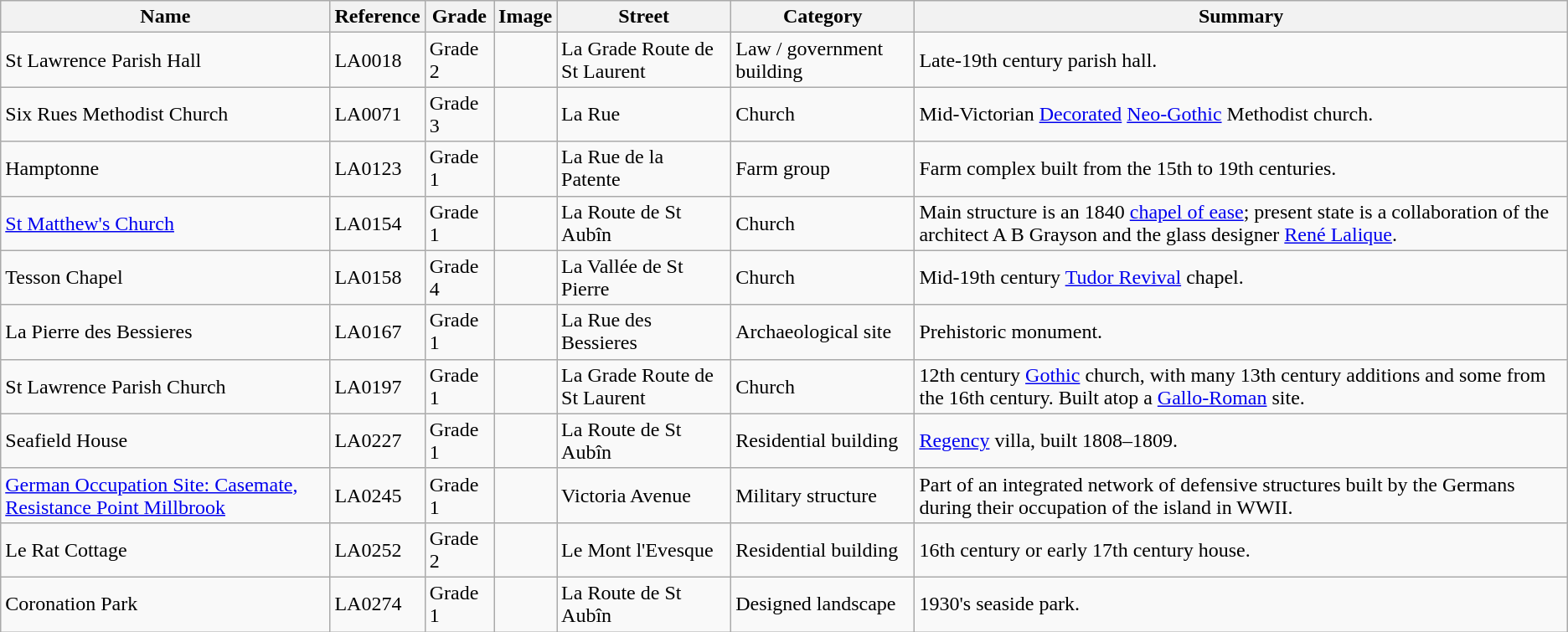<table class="wikitable sortable">
<tr>
<th>Name</th>
<th>Reference</th>
<th>Grade</th>
<th>Image</th>
<th>Street</th>
<th>Category</th>
<th>Summary</th>
</tr>
<tr>
<td>St Lawrence Parish Hall</td>
<td>LA0018</td>
<td>Grade 2</td>
<td></td>
<td>La Grade Route de St Laurent</td>
<td>Law / government building</td>
<td>Late-19th century parish hall.</td>
</tr>
<tr>
<td>Six Rues Methodist Church</td>
<td>LA0071</td>
<td>Grade 3</td>
<td></td>
<td>La Rue</td>
<td>Church</td>
<td>Mid-Victorian <a href='#'>Decorated</a> <a href='#'>Neo-Gothic</a> Methodist church.</td>
</tr>
<tr>
<td>Hamptonne</td>
<td>LA0123</td>
<td>Grade 1</td>
<td></td>
<td>La Rue de la Patente</td>
<td>Farm group</td>
<td>Farm complex built from the 15th to 19th centuries.</td>
</tr>
<tr>
<td><a href='#'>St Matthew's Church</a></td>
<td>LA0154</td>
<td>Grade 1</td>
<td></td>
<td>La Route de St Aubîn</td>
<td>Church</td>
<td>Main structure is an 1840 <a href='#'>chapel of ease</a>; present state is a collaboration of the architect A B Grayson and the glass designer <a href='#'>René Lalique</a>.</td>
</tr>
<tr>
<td>Tesson Chapel</td>
<td>LA0158</td>
<td>Grade 4</td>
<td></td>
<td>La Vallée de St Pierre</td>
<td>Church</td>
<td>Mid-19th century <a href='#'>Tudor Revival</a> chapel.</td>
</tr>
<tr>
<td>La Pierre des Bessieres</td>
<td>LA0167</td>
<td>Grade 1</td>
<td></td>
<td>La Rue des Bessieres</td>
<td>Archaeological site</td>
<td>Prehistoric monument.</td>
</tr>
<tr>
<td>St Lawrence Parish Church</td>
<td>LA0197</td>
<td>Grade 1</td>
<td></td>
<td>La Grade Route de St Laurent</td>
<td>Church</td>
<td>12th century <a href='#'>Gothic</a> church, with many 13th century additions and some from the 16th century. Built atop a <a href='#'>Gallo-Roman</a> site.</td>
</tr>
<tr>
<td>Seafield House</td>
<td>LA0227</td>
<td>Grade 1</td>
<td></td>
<td>La Route de St Aubîn</td>
<td>Residential building</td>
<td><a href='#'>Regency</a> villa, built 1808–1809.</td>
</tr>
<tr>
<td><a href='#'>German Occupation Site: Casemate, Resistance Point Millbrook</a></td>
<td>LA0245</td>
<td>Grade 1</td>
<td></td>
<td>Victoria Avenue</td>
<td>Military structure</td>
<td>Part of an integrated network of defensive structures built by the Germans during their occupation of the island in WWII.</td>
</tr>
<tr>
<td>Le Rat Cottage</td>
<td>LA0252</td>
<td>Grade 2</td>
<td></td>
<td>Le Mont l'Evesque</td>
<td>Residential building</td>
<td>16th century or early 17th century house.</td>
</tr>
<tr>
<td>Coronation Park</td>
<td>LA0274</td>
<td>Grade 1</td>
<td></td>
<td>La Route de St Aubîn</td>
<td>Designed landscape</td>
<td>1930's seaside park.</td>
</tr>
</table>
